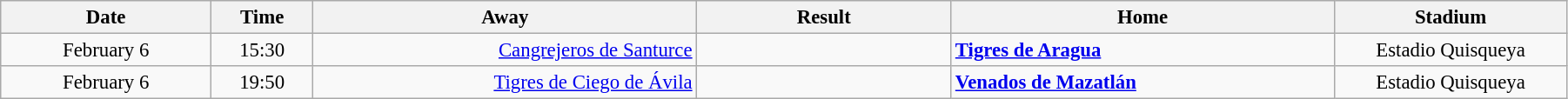<table class="wikitable" style="font-size:95%; text-align: center; width: 95%;">
<tr>
<th width="90">Date</th>
<th width="40">Time</th>
<th width="170">Away</th>
<th width="110">Result</th>
<th width="170">Home</th>
<th width="100">Stadium</th>
</tr>
<tr align=center>
<td>February 6</td>
<td>15:30</td>
<td align=right><a href='#'>Cangrejeros de Santurce</a> </td>
<td><strong></strong></td>
<td align="left"> <strong><a href='#'>Tigres de Aragua</a></strong></td>
<td>Estadio Quisqueya</td>
</tr>
<tr align=center>
<td>February 6</td>
<td>19:50</td>
<td align=right><a href='#'>Tigres de Ciego de Ávila</a> </td>
<td><strong></strong></td>
<td align="left"> <strong><a href='#'>Venados de Mazatlán</a></strong></td>
<td>Estadio Quisqueya</td>
</tr>
</table>
